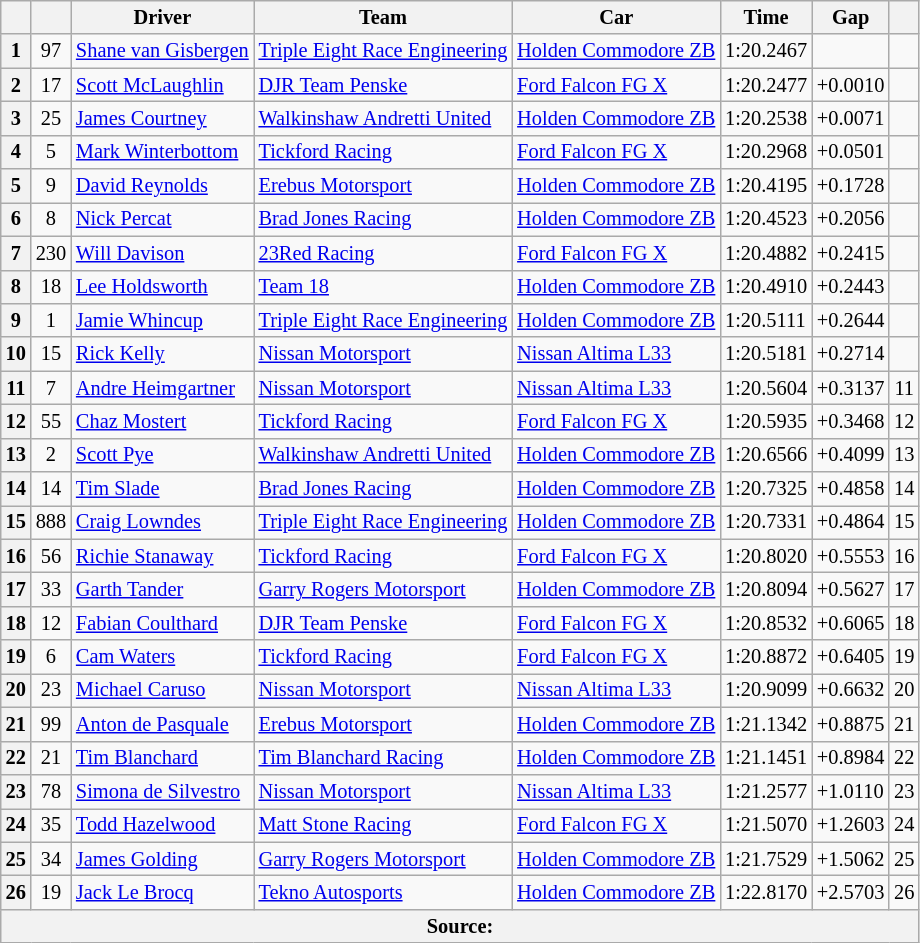<table class="wikitable" style="font-size: 85%">
<tr>
<th></th>
<th></th>
<th>Driver</th>
<th>Team</th>
<th>Car</th>
<th>Time</th>
<th>Gap</th>
<th></th>
</tr>
<tr>
<th>1</th>
<td align="center">97</td>
<td> <a href='#'>Shane van Gisbergen</a></td>
<td><a href='#'>Triple Eight Race Engineering</a></td>
<td><a href='#'>Holden Commodore ZB</a></td>
<td>1:20.2467</td>
<td></td>
<td align="center"></td>
</tr>
<tr>
<th>2</th>
<td align="center">17</td>
<td> <a href='#'>Scott McLaughlin</a></td>
<td><a href='#'>DJR Team Penske</a></td>
<td><a href='#'>Ford Falcon FG X</a></td>
<td>1:20.2477</td>
<td>+0.0010</td>
<td align="center"></td>
</tr>
<tr>
<th>3</th>
<td align="center">25</td>
<td> <a href='#'>James Courtney</a></td>
<td><a href='#'>Walkinshaw Andretti United</a></td>
<td><a href='#'>Holden Commodore ZB</a></td>
<td>1:20.2538</td>
<td>+0.0071</td>
<td align="center"></td>
</tr>
<tr>
<th>4</th>
<td align="center">5</td>
<td> <a href='#'>Mark Winterbottom</a></td>
<td><a href='#'>Tickford Racing</a></td>
<td><a href='#'>Ford Falcon FG X</a></td>
<td>1:20.2968</td>
<td>+0.0501</td>
<td align="center"></td>
</tr>
<tr>
<th>5</th>
<td align="center">9</td>
<td> <a href='#'>David Reynolds</a></td>
<td><a href='#'>Erebus Motorsport</a></td>
<td><a href='#'>Holden Commodore ZB</a></td>
<td>1:20.4195</td>
<td>+0.1728</td>
<td align="center"></td>
</tr>
<tr>
<th>6</th>
<td align="center">8</td>
<td> <a href='#'>Nick Percat</a></td>
<td><a href='#'>Brad Jones Racing</a></td>
<td><a href='#'>Holden Commodore ZB</a></td>
<td>1:20.4523</td>
<td>+0.2056</td>
<td align="center"></td>
</tr>
<tr>
<th>7</th>
<td align="center">230</td>
<td> <a href='#'>Will Davison</a></td>
<td><a href='#'>23Red Racing</a></td>
<td><a href='#'>Ford Falcon FG X</a></td>
<td>1:20.4882</td>
<td>+0.2415</td>
<td align="center"></td>
</tr>
<tr>
<th>8</th>
<td align="center">18</td>
<td> <a href='#'>Lee Holdsworth</a></td>
<td><a href='#'>Team 18</a></td>
<td><a href='#'>Holden Commodore ZB</a></td>
<td>1:20.4910</td>
<td>+0.2443</td>
<td align="center"></td>
</tr>
<tr>
<th>9</th>
<td align="center">1</td>
<td> <a href='#'>Jamie Whincup</a></td>
<td><a href='#'>Triple Eight Race Engineering</a></td>
<td><a href='#'>Holden Commodore ZB</a></td>
<td>1:20.5111</td>
<td>+0.2644</td>
<td align="center"></td>
</tr>
<tr>
<th>10</th>
<td align="center">15</td>
<td> <a href='#'>Rick Kelly</a></td>
<td><a href='#'>Nissan Motorsport</a></td>
<td><a href='#'>Nissan Altima L33</a></td>
<td>1:20.5181</td>
<td>+0.2714</td>
<td align="center"></td>
</tr>
<tr>
<th>11</th>
<td align="center">7</td>
<td> <a href='#'>Andre Heimgartner</a></td>
<td><a href='#'>Nissan Motorsport</a></td>
<td><a href='#'>Nissan Altima L33</a></td>
<td>1:20.5604</td>
<td>+0.3137</td>
<td align="center">11</td>
</tr>
<tr>
<th>12</th>
<td align="center">55</td>
<td> <a href='#'>Chaz Mostert</a></td>
<td><a href='#'>Tickford Racing</a></td>
<td><a href='#'>Ford Falcon FG X</a></td>
<td>1:20.5935</td>
<td>+0.3468</td>
<td align="center">12</td>
</tr>
<tr>
<th>13</th>
<td align="center">2</td>
<td> <a href='#'>Scott Pye</a></td>
<td><a href='#'>Walkinshaw Andretti United</a></td>
<td><a href='#'>Holden Commodore ZB</a></td>
<td>1:20.6566</td>
<td>+0.4099</td>
<td align="center">13</td>
</tr>
<tr>
<th>14</th>
<td align="center">14</td>
<td> <a href='#'>Tim Slade</a></td>
<td><a href='#'>Brad Jones Racing</a></td>
<td><a href='#'>Holden Commodore ZB</a></td>
<td>1:20.7325</td>
<td>+0.4858</td>
<td align="center">14</td>
</tr>
<tr>
<th>15</th>
<td align="center">888</td>
<td> <a href='#'>Craig Lowndes</a></td>
<td><a href='#'>Triple Eight Race Engineering</a></td>
<td><a href='#'>Holden Commodore ZB</a></td>
<td>1:20.7331</td>
<td>+0.4864</td>
<td align="center">15</td>
</tr>
<tr>
<th>16</th>
<td align="center">56</td>
<td> <a href='#'>Richie Stanaway</a></td>
<td><a href='#'>Tickford Racing</a></td>
<td><a href='#'>Ford Falcon FG X</a></td>
<td>1:20.8020</td>
<td>+0.5553</td>
<td align="center">16</td>
</tr>
<tr>
<th>17</th>
<td align="center">33</td>
<td> <a href='#'>Garth Tander</a></td>
<td><a href='#'>Garry Rogers Motorsport</a></td>
<td><a href='#'>Holden Commodore ZB</a></td>
<td>1:20.8094</td>
<td>+0.5627</td>
<td align="center">17</td>
</tr>
<tr>
<th>18</th>
<td align="center">12</td>
<td> <a href='#'>Fabian Coulthard</a></td>
<td><a href='#'>DJR Team Penske</a></td>
<td><a href='#'>Ford Falcon FG X</a></td>
<td>1:20.8532</td>
<td>+0.6065</td>
<td align="center">18</td>
</tr>
<tr>
<th>19</th>
<td align="center">6</td>
<td> <a href='#'>Cam Waters</a></td>
<td><a href='#'>Tickford Racing</a></td>
<td><a href='#'>Ford Falcon FG X</a></td>
<td>1:20.8872</td>
<td>+0.6405</td>
<td align="center">19</td>
</tr>
<tr>
<th>20</th>
<td align="center">23</td>
<td> <a href='#'>Michael Caruso</a></td>
<td><a href='#'>Nissan Motorsport</a></td>
<td><a href='#'>Nissan Altima L33</a></td>
<td>1:20.9099</td>
<td>+0.6632</td>
<td align="center">20</td>
</tr>
<tr>
<th>21</th>
<td align="center">99</td>
<td> <a href='#'>Anton de Pasquale</a></td>
<td><a href='#'>Erebus Motorsport</a></td>
<td><a href='#'>Holden Commodore ZB</a></td>
<td>1:21.1342</td>
<td>+0.8875</td>
<td align="center">21</td>
</tr>
<tr>
<th>22</th>
<td align="center">21</td>
<td> <a href='#'>Tim Blanchard</a></td>
<td><a href='#'>Tim Blanchard Racing</a></td>
<td><a href='#'>Holden Commodore ZB</a></td>
<td>1:21.1451</td>
<td>+0.8984</td>
<td align="center">22</td>
</tr>
<tr>
<th>23</th>
<td align="center">78</td>
<td> <a href='#'>Simona de Silvestro</a></td>
<td><a href='#'>Nissan Motorsport</a></td>
<td><a href='#'>Nissan Altima L33</a></td>
<td>1:21.2577</td>
<td>+1.0110</td>
<td align="center">23</td>
</tr>
<tr>
<th>24</th>
<td align="center">35</td>
<td> <a href='#'>Todd Hazelwood</a></td>
<td><a href='#'>Matt Stone Racing</a></td>
<td><a href='#'>Ford Falcon FG X</a></td>
<td>1:21.5070</td>
<td>+1.2603</td>
<td align="center">24</td>
</tr>
<tr>
<th>25</th>
<td align="center">34</td>
<td> <a href='#'>James Golding</a></td>
<td><a href='#'>Garry Rogers Motorsport</a></td>
<td><a href='#'>Holden Commodore ZB</a></td>
<td>1:21.7529</td>
<td>+1.5062</td>
<td align="center">25</td>
</tr>
<tr>
<th>26</th>
<td align="center">19</td>
<td> <a href='#'>Jack Le Brocq</a></td>
<td><a href='#'>Tekno Autosports</a></td>
<td><a href='#'>Holden Commodore ZB</a></td>
<td>1:22.8170</td>
<td>+2.5703</td>
<td align="center">26</td>
</tr>
<tr>
<th colspan="8">Source:</th>
</tr>
</table>
